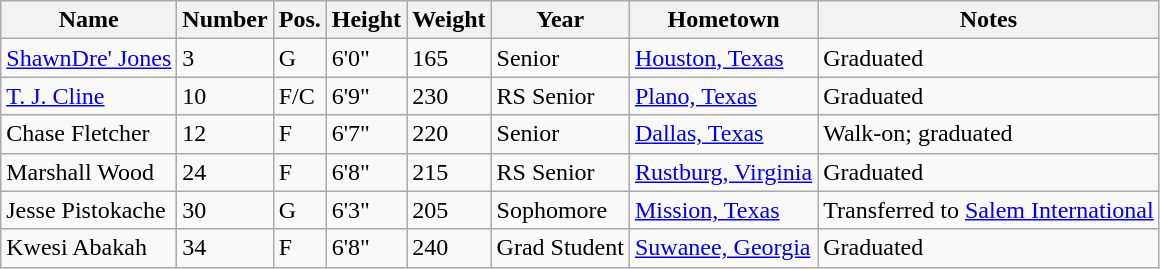<table class="wikitable sortable" border="1">
<tr>
<th>Name</th>
<th>Number</th>
<th>Pos.</th>
<th>Height</th>
<th>Weight</th>
<th>Year</th>
<th>Hometown</th>
<th class="unsortable">Notes</th>
</tr>
<tr>
<td><a href='#'>ShawnDre' Jones</a></td>
<td>3</td>
<td>G</td>
<td>6'0"</td>
<td>165</td>
<td>Senior</td>
<td><a href='#'>Houston, Texas</a></td>
<td>Graduated</td>
</tr>
<tr>
<td><a href='#'>T. J. Cline</a></td>
<td>10</td>
<td>F/C</td>
<td>6'9"</td>
<td>230</td>
<td>RS Senior</td>
<td><a href='#'>Plano, Texas</a></td>
<td>Graduated</td>
</tr>
<tr>
<td>Chase Fletcher</td>
<td>12</td>
<td>F</td>
<td>6'7"</td>
<td>220</td>
<td>Senior</td>
<td><a href='#'>Dallas, Texas</a></td>
<td>Walk-on; graduated</td>
</tr>
<tr>
<td>Marshall Wood</td>
<td>24</td>
<td>F</td>
<td>6'8"</td>
<td>215</td>
<td>RS Senior</td>
<td><a href='#'>Rustburg, Virginia</a></td>
<td>Graduated</td>
</tr>
<tr>
<td>Jesse Pistokache</td>
<td>30</td>
<td>G</td>
<td>6'3"</td>
<td>205</td>
<td>Sophomore</td>
<td><a href='#'>Mission, Texas</a></td>
<td>Transferred to <a href='#'>Salem International</a></td>
</tr>
<tr>
<td>Kwesi Abakah</td>
<td>34</td>
<td>F</td>
<td>6'8"</td>
<td>240</td>
<td>Grad Student</td>
<td><a href='#'>Suwanee, Georgia</a></td>
<td>Graduated</td>
</tr>
</table>
